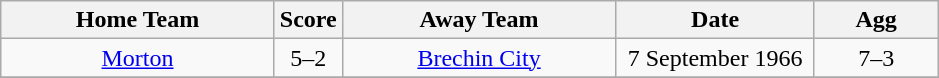<table class="wikitable" style="text-align:center;">
<tr>
<th width=175>Home Team</th>
<th width=20>Score</th>
<th width=175>Away Team</th>
<th width= 125>Date</th>
<th width= 75>Agg</th>
</tr>
<tr>
<td><a href='#'>Morton</a></td>
<td>5–2</td>
<td><a href='#'>Brechin City</a></td>
<td>7 September 1966</td>
<td>7–3</td>
</tr>
<tr>
</tr>
</table>
